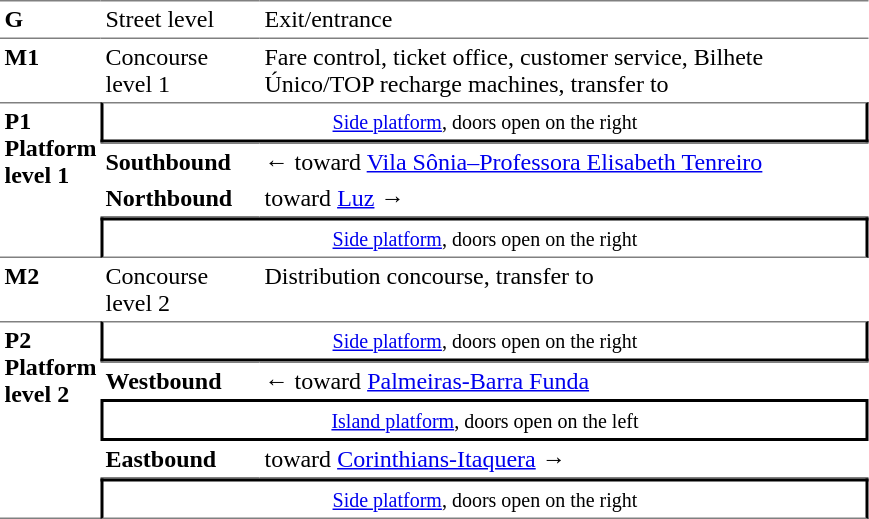<table table border=0 cellspacing=0 cellpadding=3>
<tr>
<td style="border-top:solid 1px gray;vertical-align:top;" width=50><strong>G</strong></td>
<td style="border-top:solid 1px gray;vertical-align:top;" width=100>Street level</td>
<td style="border-top:solid 1px gray;vertical-align:top;" width=400>Exit/entrance</td>
</tr>
<tr>
<td style="border-top:solid 1px gray;vertical-align:top;"><strong>M1</strong></td>
<td style="border-top:solid 1px gray;vertical-align:top;">Concourse level 1</td>
<td style="border-top:solid 1px gray;vertical-align:top;">Fare control, ticket office, customer service, Bilhete Único/TOP recharge machines, transfer to </td>
</tr>
<tr>
<td style="border-top:solid 1px gray;border-bottom:solid 1px gray;vertical-align:top;" rowspan=5><strong>P1<br>Platform level 1</strong></td>
</tr>
<tr>
<td style="border-top:solid 1px gray;border-right:solid 2px black;border-left:solid 2px black;border-bottom:solid 2px black;text-align:center;" colspan=5><small><a href='#'>Side platform</a>, doors open on the right</small></td>
</tr>
<tr>
<td style="border-top:solid 1px gray;"><span><strong>Southbound</strong></span></td>
<td style="border-top:solid 1px gray;">←  toward <a href='#'>Vila Sônia–Professora Elisabeth Tenreiro</a></td>
</tr>
<tr>
<td style="border-bottom:solid 1px gray;"><span><strong>Northbound</strong></span></td>
<td style="border-bottom:solid 1px gray;"> toward <a href='#'>Luz</a> →</td>
</tr>
<tr>
<td style="border-top:solid 2px black;border-right:solid 2px black;border-left:solid 2px black;border-bottom:solid 1px gray;text-align:center;" colspan=5><small><a href='#'>Side platform</a>, doors open on the right</small></td>
</tr>
<tr>
<td style="vertical-align:top;"><strong>M2</strong></td>
<td style="vertical-align:top;">Concourse level 2</td>
<td style="vertical-align:top;">Distribution concourse, transfer to </td>
</tr>
<tr>
<td style="border-top:solid 1px gray;border-bottom:solid 1px gray;vertical-align:top;" rowspan=6><strong>P2<br>Platform level 2</strong></td>
</tr>
<tr>
<td style="border-top:solid 1px gray;border-right:solid 2px black;border-left:solid 2px black;border-bottom:solid 2px black;text-align:center;" colspan=5><small><a href='#'>Side platform</a>, doors open on the right</small></td>
</tr>
<tr>
<td style="border-top:solid 1px gray;"><span><strong>Westbound</strong></span></td>
<td style="border-top:solid 1px gray;">←  toward <a href='#'>Palmeiras-Barra Funda</a></td>
</tr>
<tr>
<td style="border-top:solid 2px black;border-right:solid 2px black;border-left:solid 2px black;border-bottom:solid 2px black;text-align:center;" colspan=5><small><a href='#'>Island platform</a>, doors open on the left</small></td>
</tr>
<tr>
<td style="border-bottom:solid 1px gray;"><span><strong>Eastbound</strong></span></td>
<td style="border-bottom:solid 1px gray;"> toward <a href='#'>Corinthians-Itaquera</a> →</td>
</tr>
<tr>
<td style="border-top:solid 2px black;border-right:solid 2px black;border-left:solid 2px black;border-bottom:solid 1px gray;text-align:center;" colspan=5><small><a href='#'>Side platform</a>, doors open on the right</small></td>
</tr>
</table>
